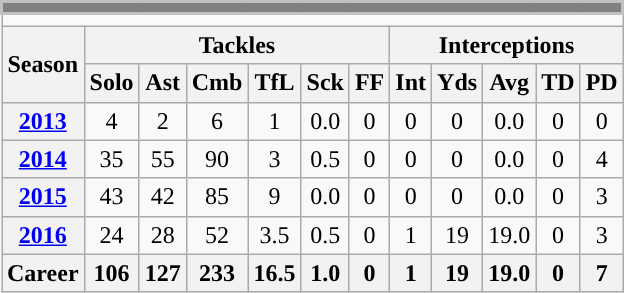<table class=wikitable style="text-align:center;">
<tr>
<td ! colspan="15" style="background:gray; border:2px solid silver; color:white;"></td>
</tr>
<tr>
<td ! colspan="15"></td>
</tr>
<tr>
<th rowspan="2">Season</th>
<th colspan="6">Tackles</th>
<th colspan="5">Interceptions</th>
</tr>
<tr>
<th>Solo</th>
<th>Ast</th>
<th>Cmb</th>
<th>TfL</th>
<th>Sck</th>
<th>FF</th>
<th>Int</th>
<th>Yds</th>
<th>Avg</th>
<th>TD</th>
<th>PD</th>
</tr>
<tr>
<th><a href='#'>2013</a></th>
<td>4</td>
<td>2</td>
<td>6</td>
<td>1</td>
<td>0.0</td>
<td>0</td>
<td>0</td>
<td>0</td>
<td>0.0</td>
<td>0</td>
<td>0</td>
</tr>
<tr>
<th><a href='#'>2014</a></th>
<td>35</td>
<td>55</td>
<td>90</td>
<td>3</td>
<td>0.5</td>
<td>0</td>
<td>0</td>
<td>0</td>
<td>0.0</td>
<td>0</td>
<td>4</td>
</tr>
<tr>
<th><a href='#'>2015</a></th>
<td>43</td>
<td>42</td>
<td>85</td>
<td>9</td>
<td>0.0</td>
<td>0</td>
<td>0</td>
<td>0</td>
<td>0.0</td>
<td>0</td>
<td>3</td>
</tr>
<tr>
<th><a href='#'>2016</a></th>
<td>24</td>
<td>28</td>
<td>52</td>
<td>3.5</td>
<td>0.5</td>
<td>0</td>
<td>1</td>
<td>19</td>
<td>19.0</td>
<td>0</td>
<td>3</td>
</tr>
<tr>
<th>Career</th>
<th>106</th>
<th>127</th>
<th>233</th>
<th>16.5</th>
<th>1.0</th>
<th>0</th>
<th>1</th>
<th>19</th>
<th>19.0</th>
<th>0</th>
<th>7</th>
</tr>
</table>
